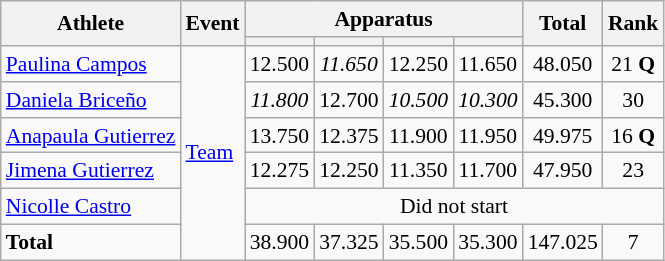<table class="wikitable" style="font-size:90%">
<tr>
<th rowspan=2>Athlete</th>
<th rowspan=2>Event</th>
<th colspan=4>Apparatus</th>
<th rowspan=2>Total</th>
<th rowspan=2>Rank</th>
</tr>
<tr style="font-size:95%">
<th></th>
<th></th>
<th></th>
<th></th>
</tr>
<tr align=center>
<td align=left><a href='#'>Paulina Campos</a></td>
<td align=left rowspan=6><a href='#'>Team</a></td>
<td>12.500</td>
<td><em>11.650</em></td>
<td>12.250</td>
<td>11.650</td>
<td>48.050</td>
<td>21 <strong>Q</strong></td>
</tr>
<tr align=center>
<td align=left><a href='#'>Daniela Briceño</a></td>
<td><em>11.800</em></td>
<td>12.700</td>
<td><em>10.500</em></td>
<td><em>10.300</em></td>
<td>45.300</td>
<td>30</td>
</tr>
<tr align=center>
<td align=left><a href='#'>Anapaula Gutierrez</a></td>
<td>13.750</td>
<td>12.375</td>
<td>11.900</td>
<td>11.950</td>
<td>49.975</td>
<td>16 <strong>Q</strong></td>
</tr>
<tr align=center>
<td align=left><a href='#'>Jimena Gutierrez</a></td>
<td>12.275</td>
<td>12.250</td>
<td>11.350</td>
<td>11.700</td>
<td>47.950</td>
<td>23</td>
</tr>
<tr align=center>
<td align=left><a href='#'>Nicolle Castro</a></td>
<td colspan=6>Did not start</td>
</tr>
<tr align=center>
<td align=left><strong>Total</strong></td>
<td>38.900</td>
<td>37.325</td>
<td>35.500</td>
<td>35.300</td>
<td>147.025</td>
<td>7</td>
</tr>
</table>
